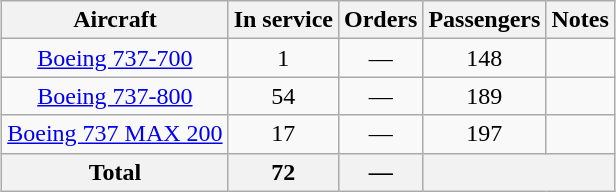<table class="wikitable" style="border-collapse:collapse;margin:auto;text-align:center">
<tr>
<th>Aircraft</th>
<th>In service</th>
<th>Orders</th>
<th>Passengers</th>
<th>Notes</th>
</tr>
<tr>
<td><a href='#'>Boeing 737-700</a></td>
<td>1</td>
<td>—</td>
<td>148</td>
<td></td>
</tr>
<tr>
<td><a href='#'>Boeing 737-800</a></td>
<td>54</td>
<td>—</td>
<td>189</td>
<td></td>
</tr>
<tr>
<td><a href='#'>Boeing 737 MAX 200</a></td>
<td>17</td>
<td>—</td>
<td>197</td>
<td></td>
</tr>
<tr>
<th>Total</th>
<th>72</th>
<th>—</th>
<th colspan="2"></th>
</tr>
</table>
